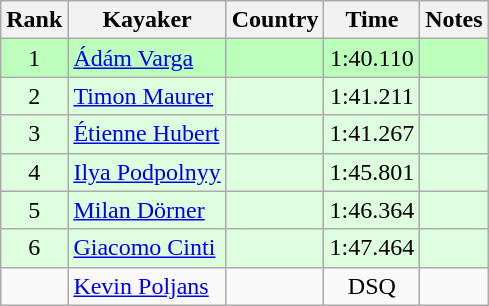<table class="wikitable" style="text-align:center">
<tr>
<th>Rank</th>
<th>Kayaker</th>
<th>Country</th>
<th>Time</th>
<th>Notes</th>
</tr>
<tr bgcolor=bbffbb>
<td>1</td>
<td align=left><a href='#'>Ádám Varga</a></td>
<td align=left></td>
<td>1:40.110</td>
<td></td>
</tr>
<tr bgcolor=ddffdd>
<td>2</td>
<td align=left><a href='#'>Timon Maurer</a></td>
<td align=left></td>
<td>1:41.211</td>
<td></td>
</tr>
<tr bgcolor=ddffdd>
<td>3</td>
<td align=left><a href='#'>Étienne Hubert</a></td>
<td align=left></td>
<td>1:41.267</td>
<td></td>
</tr>
<tr bgcolor=ddffdd>
<td>4</td>
<td align=left><a href='#'>Ilya Podpolnyy</a></td>
<td align=left></td>
<td>1:45.801</td>
<td></td>
</tr>
<tr bgcolor=ddffdd>
<td>5</td>
<td align=left><a href='#'>Milan Dörner</a></td>
<td align=left></td>
<td>1:46.364</td>
<td></td>
</tr>
<tr bgcolor=ddffdd>
<td>6</td>
<td align=left><a href='#'>Giacomo Cinti</a></td>
<td align=left></td>
<td>1:47.464</td>
<td></td>
</tr>
<tr>
<td></td>
<td align=left><a href='#'>Kevin Poljans</a></td>
<td align=left></td>
<td>DSQ</td>
<td></td>
</tr>
</table>
